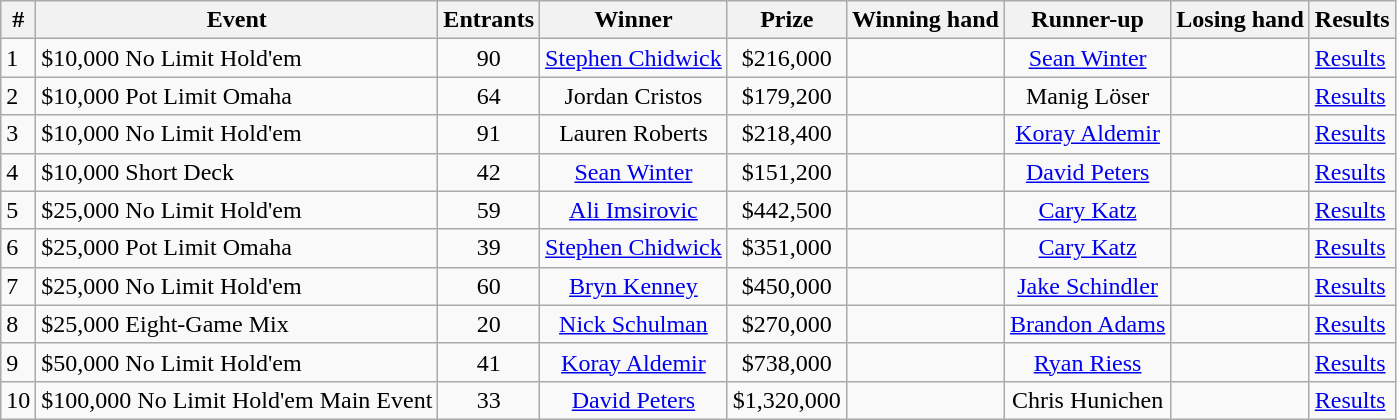<table class="wikitable sortable">
<tr>
<th bgcolor="#FFEBAD">#</th>
<th bgcolor="#FFEBAD">Event</th>
<th bgcolor="#FFEBAD">Entrants</th>
<th bgcolor="#FFEBAD">Winner</th>
<th bgcolor="#FFEBAD">Prize</th>
<th bgcolor="#FFEBAD">Winning hand</th>
<th bgcolor="#FFEBAD">Runner-up</th>
<th bgcolor="#FFEBAD">Losing hand</th>
<th bgcolor="#FFEBAD">Results</th>
</tr>
<tr>
<td>1</td>
<td>$10,000 No Limit Hold'em</td>
<td align=center>90</td>
<td align=center><a href='#'>Stephen Chidwick</a></td>
<td align=center>$216,000</td>
<td align=center></td>
<td align=center><a href='#'>Sean Winter</a></td>
<td align=center></td>
<td><a href='#'>Results</a></td>
</tr>
<tr>
<td>2</td>
<td>$10,000 Pot Limit Omaha</td>
<td align=center>64</td>
<td align=center>Jordan Cristos</td>
<td align=center>$179,200</td>
<td align=center></td>
<td align=center>Manig Löser</td>
<td align=center></td>
<td><a href='#'>Results</a></td>
</tr>
<tr>
<td>3</td>
<td>$10,000 No Limit Hold'em</td>
<td align=center>91</td>
<td align=center>Lauren Roberts</td>
<td align=center>$218,400</td>
<td align=center></td>
<td align=center><a href='#'>Koray Aldemir</a></td>
<td align=center></td>
<td><a href='#'>Results</a></td>
</tr>
<tr>
<td>4</td>
<td>$10,000 Short Deck</td>
<td align=center>42</td>
<td align=center><a href='#'>Sean Winter</a></td>
<td align=center>$151,200</td>
<td align=center></td>
<td align=center><a href='#'>David Peters</a></td>
<td align=center></td>
<td><a href='#'>Results</a></td>
</tr>
<tr>
<td>5</td>
<td>$25,000 No Limit Hold'em</td>
<td align=center>59</td>
<td align=center><a href='#'>Ali Imsirovic</a></td>
<td align=center>$442,500</td>
<td align=center></td>
<td align=center><a href='#'>Cary Katz</a></td>
<td align=center></td>
<td><a href='#'>Results</a></td>
</tr>
<tr>
<td>6</td>
<td>$25,000 Pot Limit Omaha</td>
<td align=center>39</td>
<td align=center><a href='#'>Stephen Chidwick</a></td>
<td align=center>$351,000</td>
<td align=center></td>
<td align=center><a href='#'>Cary Katz</a></td>
<td align=center></td>
<td><a href='#'>Results</a></td>
</tr>
<tr>
<td>7</td>
<td>$25,000 No Limit Hold'em</td>
<td align=center>60</td>
<td align=center><a href='#'>Bryn Kenney</a></td>
<td align=center>$450,000</td>
<td align=center></td>
<td align=center><a href='#'>Jake Schindler</a></td>
<td align=center></td>
<td><a href='#'>Results</a></td>
</tr>
<tr>
<td>8</td>
<td>$25,000 Eight-Game Mix</td>
<td align=center>20</td>
<td align=center><a href='#'>Nick Schulman</a></td>
<td align=center>$270,000</td>
<td align=center></td>
<td align=center><a href='#'>Brandon Adams</a></td>
<td align=center></td>
<td><a href='#'>Results</a></td>
</tr>
<tr>
<td>9</td>
<td>$50,000 No Limit Hold'em</td>
<td align=center>41</td>
<td align=center><a href='#'>Koray Aldemir</a></td>
<td align=center>$738,000</td>
<td align=center></td>
<td align=center><a href='#'>Ryan Riess</a></td>
<td align=center></td>
<td><a href='#'>Results</a></td>
</tr>
<tr>
<td>10</td>
<td>$100,000 No Limit Hold'em Main Event</td>
<td align=center>33</td>
<td align=center><a href='#'>David Peters</a></td>
<td align=center>$1,320,000</td>
<td align=center></td>
<td align=center>Chris Hunichen</td>
<td align=center></td>
<td><a href='#'>Results</a></td>
</tr>
</table>
